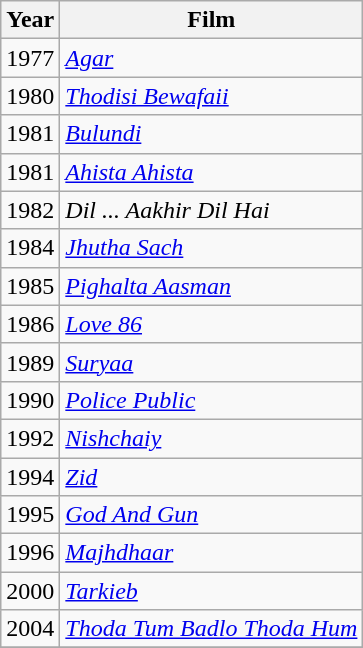<table class="wikitable">
<tr>
<th>Year</th>
<th>Film</th>
</tr>
<tr>
<td>1977</td>
<td><em><a href='#'>Agar</a></em></td>
</tr>
<tr>
<td>1980</td>
<td><em><a href='#'>Thodisi Bewafaii</a></em></td>
</tr>
<tr>
<td>1981</td>
<td><em><a href='#'>Bulundi</a></em></td>
</tr>
<tr>
<td>1981</td>
<td><em><a href='#'>Ahista Ahista</a></em></td>
</tr>
<tr>
<td>1982</td>
<td><em>Dil ... Aakhir Dil Hai</em></td>
</tr>
<tr>
<td>1984</td>
<td><em><a href='#'>Jhutha Sach</a></em></td>
</tr>
<tr>
<td>1985</td>
<td><em><a href='#'>Pighalta Aasman</a></em></td>
</tr>
<tr>
<td>1986</td>
<td><em><a href='#'>Love 86</a></em></td>
</tr>
<tr>
<td>1989</td>
<td><em><a href='#'>Suryaa</a></em></td>
</tr>
<tr>
<td>1990</td>
<td><em><a href='#'>Police Public</a></em></td>
</tr>
<tr>
<td>1992</td>
<td><em><a href='#'>Nishchaiy</a></em></td>
</tr>
<tr>
<td>1994</td>
<td><em><a href='#'>Zid</a></em></td>
</tr>
<tr>
<td>1995</td>
<td><em><a href='#'>God And Gun</a></em></td>
</tr>
<tr>
<td>1996</td>
<td><em><a href='#'>Majhdhaar</a></em></td>
</tr>
<tr>
<td>2000</td>
<td><em><a href='#'>Tarkieb</a></em></td>
</tr>
<tr>
<td>2004</td>
<td><em><a href='#'>Thoda Tum Badlo Thoda Hum</a></em></td>
</tr>
<tr>
</tr>
</table>
